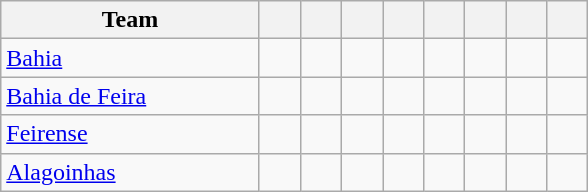<table class="wikitable" style="text-align: center;">
<tr>
<th width=165>Team</th>
<th width=20></th>
<th width=20></th>
<th width=20></th>
<th width=20></th>
<th width=20></th>
<th width=20></th>
<th width=20></th>
<th width=20></th>
</tr>
<tr>
<td align=left><a href='#'>Bahia</a></td>
<td></td>
<td></td>
<td></td>
<td></td>
<td></td>
<td></td>
<td></td>
<td><strong> </strong></td>
</tr>
<tr>
<td align=left><a href='#'>Bahia de Feira</a></td>
<td></td>
<td></td>
<td></td>
<td></td>
<td></td>
<td></td>
<td></td>
<td><strong> </strong></td>
</tr>
<tr>
<td align=left><a href='#'>Feirense</a></td>
<td></td>
<td></td>
<td></td>
<td></td>
<td></td>
<td></td>
<td></td>
<td><strong> </strong></td>
</tr>
<tr>
<td align=left><a href='#'>Alagoinhas</a></td>
<td></td>
<td></td>
<td></td>
<td></td>
<td></td>
<td></td>
<td></td>
<td><strong> </strong></td>
</tr>
</table>
